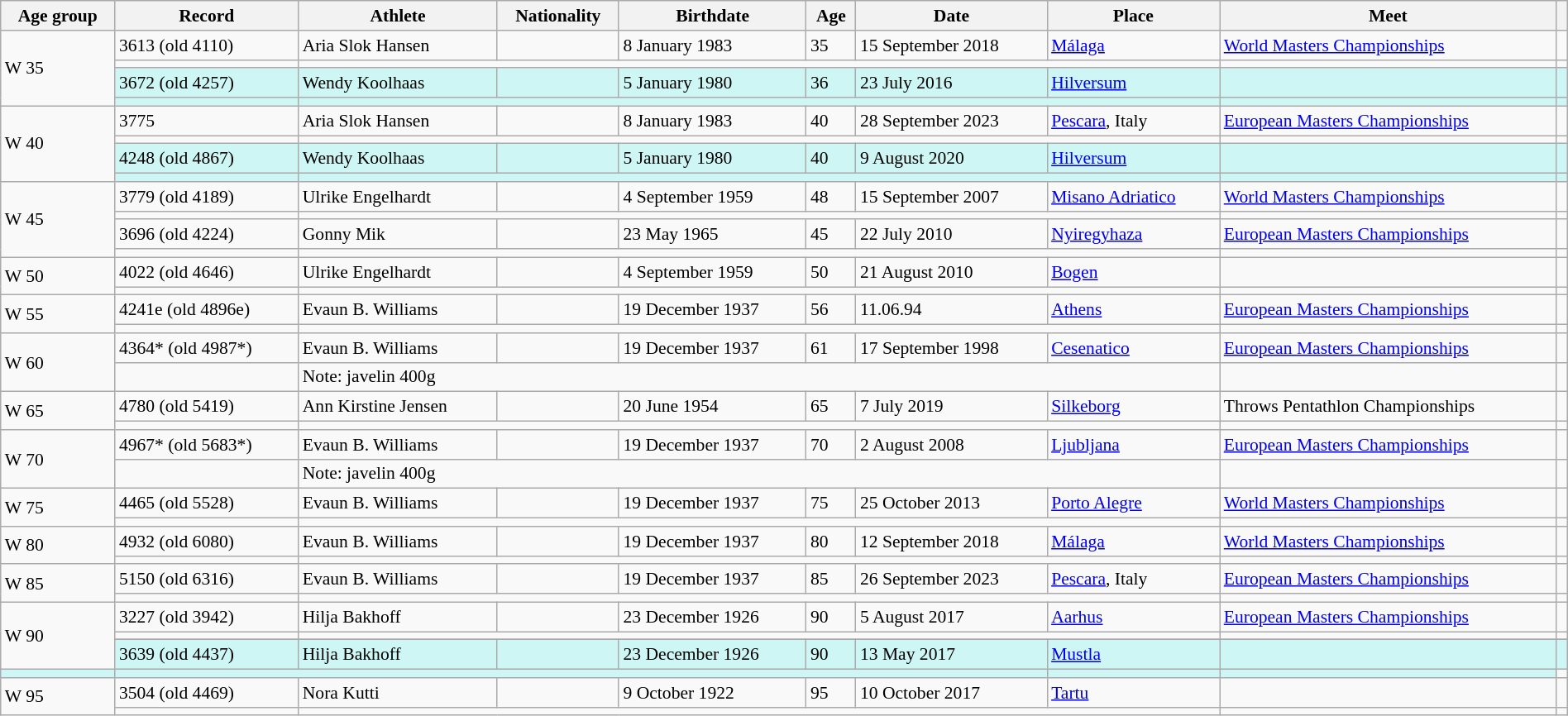<table class="wikitable" style="font-size:90%; width: 100%;">
<tr>
<th>Age group</th>
<th>Record</th>
<th>Athlete</th>
<th>Nationality</th>
<th>Birthdate</th>
<th>Age</th>
<th>Date</th>
<th>Place</th>
<th>Meet</th>
<th></th>
</tr>
<tr>
<td rowspan=4>W 35</td>
<td>3613 (old 4110)</td>
<td>Aria Slok Hansen</td>
<td></td>
<td>8 January 1983</td>
<td>35</td>
<td>15 September 2018</td>
<td><a href='#'>Málaga</a> </td>
<td><a href='#'>World Masters Championships</a></td>
<td></td>
</tr>
<tr>
<td></td>
<td colspan=6></td>
<td></td>
<td></td>
</tr>
<tr style="background:#cef6f5;">
<td>3672 (old 4257)</td>
<td>Wendy Koolhaas</td>
<td></td>
<td>5 January 1980</td>
<td>36</td>
<td>23 July 2016</td>
<td><a href='#'>Hilversum</a> </td>
<td></td>
<td></td>
</tr>
<tr style="background:#cef6f5;">
<td></td>
<td colspan=6></td>
<td></td>
<td></td>
</tr>
<tr>
<td rowspan=4>W 40</td>
<td>3775</td>
<td>Aria Slok Hansen</td>
<td></td>
<td>8 January 1983</td>
<td>40</td>
<td>28 September 2023</td>
<td><a href='#'>Pescara</a>, Italy</td>
<td><a href='#'>European Masters Championships</a></td>
<td></td>
</tr>
<tr>
<td></td>
<td colspan=6></td>
<td></td>
<td></td>
</tr>
<tr style="background:#cef6f5;">
<td>4248 (old 4867)</td>
<td>Wendy Koolhaas</td>
<td></td>
<td>5 January 1980</td>
<td>40</td>
<td>9 August 2020</td>
<td><a href='#'>Hilversum</a> </td>
<td></td>
<td></td>
</tr>
<tr style="background:#cef6f5;">
<td></td>
<td colspan=6></td>
<td></td>
<td></td>
</tr>
<tr>
<td rowspan=4>W 45</td>
<td>3779 (old 4189)</td>
<td>Ulrike Engelhardt</td>
<td></td>
<td>4 September 1959</td>
<td>48</td>
<td>15 September 2007</td>
<td><a href='#'>Misano Adriatico</a> </td>
<td><a href='#'>World Masters Championships</a></td>
<td></td>
</tr>
<tr>
<td></td>
<td colspan=6></td>
<td></td>
<td></td>
</tr>
<tr>
<td>3696 (old 4224)</td>
<td>Gonny Mik</td>
<td></td>
<td>23 May 1965</td>
<td>45</td>
<td>22 July 2010</td>
<td><a href='#'>Nyiregyhaza</a> </td>
<td><a href='#'>European Masters Championships</a></td>
<td></td>
</tr>
<tr>
<td></td>
<td colspan=6></td>
<td></td>
<td></td>
</tr>
<tr>
<td rowspan=2>W 50</td>
<td>4022 (old 4646)</td>
<td>Ulrike Engelhardt</td>
<td></td>
<td>4 September 1959</td>
<td>50</td>
<td>21 August 2010</td>
<td><a href='#'>Bogen</a> </td>
<td></td>
<td></td>
</tr>
<tr>
<td></td>
<td colspan=6></td>
<td></td>
<td></td>
</tr>
<tr>
<td rowspan=2>W 55</td>
<td>4241e (old 4896e)</td>
<td>Evaun B. Williams</td>
<td></td>
<td>19 December 1937</td>
<td>56</td>
<td>11.06.94</td>
<td><a href='#'>Athens</a> </td>
<td><a href='#'>European Masters Championships</a></td>
<td></td>
</tr>
<tr>
<td></td>
<td colspan=6></td>
<td></td>
<td></td>
</tr>
<tr>
<td rowspan=2>W 60</td>
<td>4364* (old 4987*)</td>
<td>Evaun B. Williams</td>
<td></td>
<td>19 December 1937</td>
<td>61</td>
<td>17 September 1998</td>
<td><a href='#'>Cesenatico</a> </td>
<td><a href='#'>European Masters Championships</a></td>
<td></td>
</tr>
<tr>
<td></td>
<td colspan=6>  Note: javelin 400g</td>
<td></td>
<td></td>
</tr>
<tr>
<td rowspan=2>W 65</td>
<td>4780 (old 5419)</td>
<td>Ann Kirstine Jensen</td>
<td></td>
<td>20 June 1954</td>
<td>65</td>
<td>7 July 2019</td>
<td><a href='#'>Silkeborg</a> </td>
<td>Throws Pentathlon Championships</td>
<td></td>
</tr>
<tr>
<td></td>
<td colspan=6></td>
<td></td>
<td></td>
</tr>
<tr>
<td rowspan=2>W 70</td>
<td>4967* (old 5683*)</td>
<td>Evaun B. Williams</td>
<td></td>
<td>19 December 1937</td>
<td>70</td>
<td>2 August 2008</td>
<td><a href='#'>Ljubljana</a> </td>
<td><a href='#'>European Masters Championships</a></td>
<td></td>
</tr>
<tr>
<td></td>
<td colspan=6>  Note: javelin 400g</td>
<td></td>
<td></td>
</tr>
<tr>
<td rowspan=2>W 75</td>
<td>4465 (old 5528)</td>
<td>Evaun B. Williams</td>
<td></td>
<td>19 December 1937</td>
<td>75</td>
<td>25 October 2013</td>
<td><a href='#'>Porto Alegre</a> </td>
<td><a href='#'>World Masters Championships</a></td>
<td></td>
</tr>
<tr>
<td></td>
<td colspan=6></td>
<td></td>
<td></td>
</tr>
<tr>
<td rowspan=2>W 80</td>
<td>4932 (old 6080)</td>
<td>Evaun B. Williams</td>
<td></td>
<td>19 December 1937</td>
<td>80</td>
<td>12 September 2018</td>
<td><a href='#'>Málaga</a> </td>
<td><a href='#'>World Masters Championships</a></td>
<td></td>
</tr>
<tr>
<td></td>
<td colspan=6></td>
<td></td>
<td></td>
</tr>
<tr>
<td rowspan=2>W 85</td>
<td>5150 (old 6316)</td>
<td>Evaun B. Williams</td>
<td></td>
<td>19 December 1937</td>
<td>85</td>
<td>26 September 2023</td>
<td><a href='#'>Pescara</a>, Italy</td>
<td><a href='#'>European Masters Championships</a></td>
<td></td>
</tr>
<tr>
<td></td>
<td colspan=6></td>
<td></td>
<td></td>
</tr>
<tr>
<td rowspan=4>W 90</td>
<td>3227 (old 3942)</td>
<td>Hilja Bakhoff</td>
<td></td>
<td>23 December 1926</td>
<td>90</td>
<td>5 August 2017</td>
<td><a href='#'>Aarhus</a> </td>
<td><a href='#'>European Masters Championships</a></td>
<td></td>
</tr>
<tr>
<td></td>
<td colspan=6></td>
<td></td>
<td></td>
</tr>
<tr>
</tr>
<tr style="background:#cef6f5;">
<td>3639 (old 4437)</td>
<td>Hilja Bakhoff</td>
<td></td>
<td>23 December 1926</td>
<td>90</td>
<td>13 May 2017</td>
<td><a href='#'>Mustla</a> </td>
<td></td>
<td></td>
</tr>
<tr style="background:#cef6f5;">
<td></td>
<td colspan=6></td>
<td></td>
<td></td>
</tr>
<tr>
<td rowspan=2>W 95</td>
<td>3504 (old 4469)</td>
<td>Nora Kutti</td>
<td></td>
<td>9 October 1922</td>
<td>95</td>
<td>10 October 2017</td>
<td><a href='#'>Tartu</a> </td>
<td></td>
<td></td>
</tr>
<tr>
<td></td>
<td colspan=6></td>
<td></td>
<td></td>
</tr>
</table>
